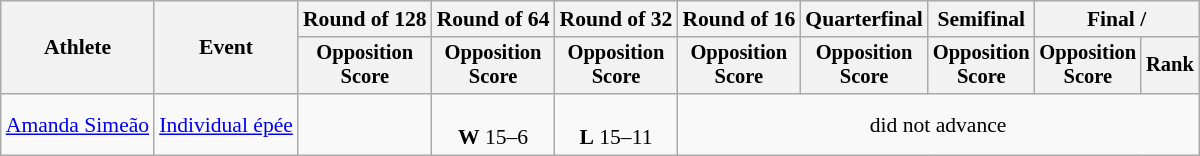<table class="wikitable" style="font-size:90%">
<tr>
<th rowspan="2">Athlete</th>
<th rowspan="2">Event</th>
<th>Round of 128</th>
<th>Round of 64</th>
<th>Round of 32</th>
<th>Round of 16</th>
<th>Quarterfinal</th>
<th>Semifinal</th>
<th colspan=2>Final / </th>
</tr>
<tr style="font-size:95%">
<th>Opposition <br> Score</th>
<th>Opposition <br> Score</th>
<th>Opposition <br> Score</th>
<th>Opposition <br> Score</th>
<th>Opposition <br> Score</th>
<th>Opposition <br> Score</th>
<th>Opposition <br> Score</th>
<th>Rank</th>
</tr>
<tr align=center>
<td align=left><a href='#'>Amanda Simeão</a></td>
<td align=left><a href='#'>Individual épée</a></td>
<td></td>
<td><br><strong>W</strong> 15–6</td>
<td><br><strong>L</strong> 15–11</td>
<td colspan=5>did not advance</td>
</tr>
</table>
